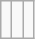<table class="wikitable">
<tr>
<td><br></td>
<td><br></td>
<td><br></td>
</tr>
</table>
